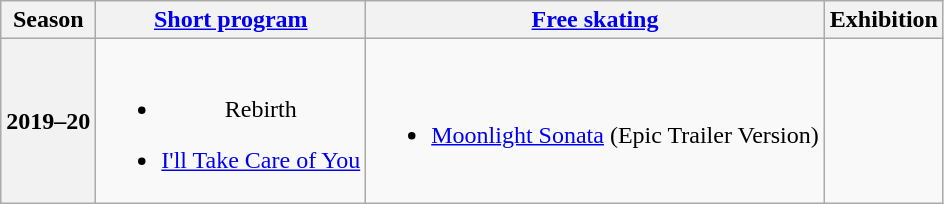<table class="wikitable" style="text-align:center">
<tr>
<th>Season</th>
<th><a href='#'>Short program</a></th>
<th><a href='#'>Free skating</a></th>
<th>Exhibition</th>
</tr>
<tr>
<th>2019–20 <br> </th>
<td><br><ul><li>Rebirth <br> </li></ul><ul><li><a href='#'>I'll Take Care of You</a> <br> </li></ul></td>
<td><br><ul><li><a href='#'>Moonlight Sonata</a> (Epic Trailer Version) <br> </li></ul></td>
<td></td>
</tr>
</table>
